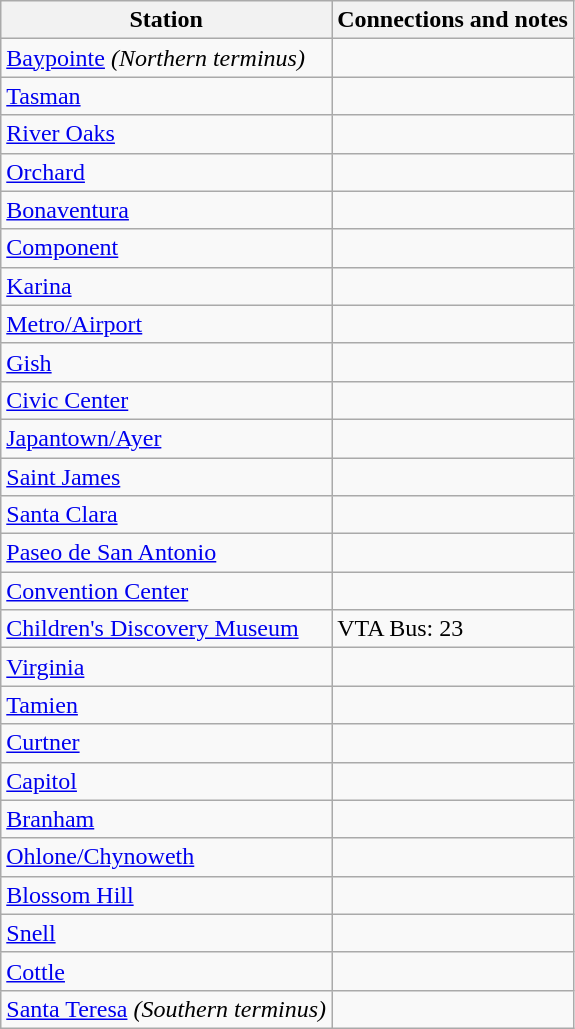<table class="wikitable">
<tr>
<th>Station</th>
<th>Connections and notes</th>
</tr>
<tr>
<td><a href='#'>Baypointe</a> <em>(Northern terminus)</em></td>
<td></td>
</tr>
<tr>
<td><a href='#'>Tasman</a></td>
<td></td>
</tr>
<tr>
<td><a href='#'>River Oaks</a></td>
<td></td>
</tr>
<tr>
<td><a href='#'>Orchard</a></td>
<td></td>
</tr>
<tr>
<td><a href='#'>Bonaventura</a></td>
<td></td>
</tr>
<tr>
<td><a href='#'>Component</a></td>
<td></td>
</tr>
<tr>
<td><a href='#'>Karina</a></td>
<td></td>
</tr>
<tr>
<td><a href='#'>Metro/Airport</a></td>
<td></td>
</tr>
<tr>
<td><a href='#'>Gish</a></td>
<td></td>
</tr>
<tr>
<td><a href='#'>Civic Center</a></td>
<td></td>
</tr>
<tr>
<td><a href='#'>Japantown/Ayer</a></td>
<td></td>
</tr>
<tr>
<td><a href='#'>Saint James</a></td>
<td></td>
</tr>
<tr>
<td><a href='#'>Santa Clara</a></td>
<td></td>
</tr>
<tr>
<td><a href='#'>Paseo de San Antonio</a></td>
<td></td>
</tr>
<tr>
<td><a href='#'>Convention Center</a></td>
<td></td>
</tr>
<tr>
<td><a href='#'>Children's Discovery Museum</a></td>
<td>VTA Bus: 23</td>
</tr>
<tr>
<td><a href='#'>Virginia</a></td>
<td></td>
</tr>
<tr>
<td><a href='#'>Tamien</a></td>
<td></td>
</tr>
<tr>
<td><a href='#'>Curtner</a></td>
<td></td>
</tr>
<tr>
<td><a href='#'>Capitol</a></td>
<td></td>
</tr>
<tr>
<td><a href='#'>Branham</a></td>
<td></td>
</tr>
<tr>
<td><a href='#'>Ohlone/Chynoweth</a></td>
<td></td>
</tr>
<tr>
<td><a href='#'>Blossom Hill</a></td>
<td></td>
</tr>
<tr>
<td><a href='#'>Snell</a></td>
<td></td>
</tr>
<tr>
<td><a href='#'>Cottle</a></td>
<td></td>
</tr>
<tr>
<td><a href='#'>Santa Teresa</a> <em>(Southern terminus)</em></td>
<td></td>
</tr>
</table>
